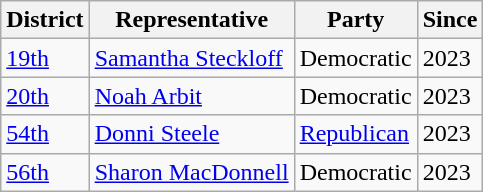<table class="wikitable">
<tr>
<th>District</th>
<th>Representative</th>
<th>Party</th>
<th>Since</th>
</tr>
<tr>
<td><a href='#'>19th</a></td>
<td><a href='#'>Samantha Steckloff</a></td>
<td>Democratic</td>
<td>2023</td>
</tr>
<tr>
<td><a href='#'>20th</a></td>
<td><a href='#'>Noah Arbit</a></td>
<td>Democratic</td>
<td>2023</td>
</tr>
<tr>
<td><a href='#'>54th</a></td>
<td><a href='#'>Donni Steele</a></td>
<td><a href='#'>Republican</a></td>
<td>2023</td>
</tr>
<tr>
<td><a href='#'>56th</a></td>
<td><a href='#'>Sharon MacDonnell</a></td>
<td>Democratic</td>
<td>2023</td>
</tr>
</table>
